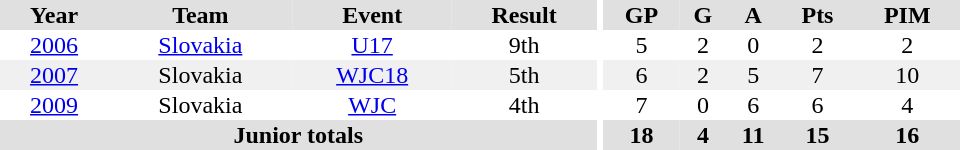<table border="0" cellpadding="1" cellspacing="0" ID="Table3" style="text-align:center; width:40em">
<tr ALIGN="center" bgcolor="#e0e0e0">
<th>Year</th>
<th>Team</th>
<th>Event</th>
<th>Result</th>
<th rowspan="99" bgcolor="#ffffff"></th>
<th>GP</th>
<th>G</th>
<th>A</th>
<th>Pts</th>
<th>PIM</th>
</tr>
<tr>
<td><a href='#'>2006</a></td>
<td><a href='#'>Slovakia</a></td>
<td><a href='#'>U17</a></td>
<td>9th</td>
<td>5</td>
<td>2</td>
<td>0</td>
<td>2</td>
<td>2</td>
</tr>
<tr bgcolor="#f0f0f0">
<td><a href='#'>2007</a></td>
<td>Slovakia</td>
<td><a href='#'>WJC18</a></td>
<td>5th</td>
<td>6</td>
<td>2</td>
<td>5</td>
<td>7</td>
<td>10</td>
</tr>
<tr>
<td><a href='#'>2009</a></td>
<td>Slovakia</td>
<td><a href='#'>WJC</a></td>
<td>4th</td>
<td>7</td>
<td>0</td>
<td>6</td>
<td>6</td>
<td>4</td>
</tr>
<tr bgcolor="#e0e0e0">
<th colspan="4">Junior totals</th>
<th>18</th>
<th>4</th>
<th>11</th>
<th>15</th>
<th>16</th>
</tr>
</table>
